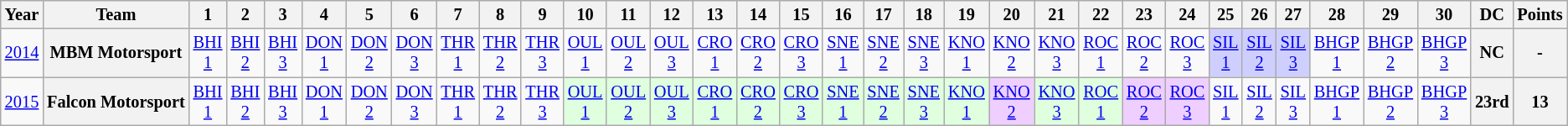<table class="wikitable" style="text-align:center; font-size:85%">
<tr>
<th>Year</th>
<th>Team</th>
<th>1</th>
<th>2</th>
<th>3</th>
<th>4</th>
<th>5</th>
<th>6</th>
<th>7</th>
<th>8</th>
<th>9</th>
<th>10</th>
<th>11</th>
<th>12</th>
<th>13</th>
<th>14</th>
<th>15</th>
<th>16</th>
<th>17</th>
<th>18</th>
<th>19</th>
<th>20</th>
<th>21</th>
<th>22</th>
<th>23</th>
<th>24</th>
<th>25</th>
<th>26</th>
<th>27</th>
<th>28</th>
<th>29</th>
<th>30</th>
<th>DC</th>
<th>Points</th>
</tr>
<tr>
<td><a href='#'>2014</a></td>
<th nowrap>MBM Motorsport</th>
<td><a href='#'>BHI<br>1</a></td>
<td><a href='#'>BHI<br>2</a></td>
<td><a href='#'>BHI<br>3</a></td>
<td><a href='#'>DON<br>1</a></td>
<td><a href='#'>DON<br>2</a></td>
<td><a href='#'>DON<br>3</a></td>
<td><a href='#'>THR<br>1</a></td>
<td><a href='#'>THR<br>2</a></td>
<td><a href='#'>THR<br>3</a></td>
<td><a href='#'>OUL<br>1</a></td>
<td><a href='#'>OUL<br>2</a></td>
<td><a href='#'>OUL<br>3</a></td>
<td><a href='#'>CRO<br>1</a></td>
<td><a href='#'>CRO<br>2</a></td>
<td><a href='#'>CRO<br>3</a></td>
<td><a href='#'>SNE<br>1</a></td>
<td><a href='#'>SNE<br>2</a></td>
<td><a href='#'>SNE<br>3</a></td>
<td><a href='#'>KNO<br>1</a></td>
<td><a href='#'>KNO<br>2</a></td>
<td><a href='#'>KNO<br>3</a></td>
<td><a href='#'>ROC<br>1</a></td>
<td><a href='#'>ROC<br>2</a></td>
<td><a href='#'>ROC<br>3</a></td>
<td style="background:#CFCFFF;"><a href='#'>SIL<br>1</a><br></td>
<td style="background:#CFCFFF;"><a href='#'>SIL<br>2</a><br></td>
<td style="background:#CFCFFF;"><a href='#'>SIL<br>3</a><br></td>
<td><a href='#'>BHGP<br>1</a></td>
<td><a href='#'>BHGP<br>2</a></td>
<td><a href='#'>BHGP<br>3</a></td>
<th>NC</th>
<th>-</th>
</tr>
<tr>
<td><a href='#'>2015</a></td>
<th nowrap>Falcon Motorsport</th>
<td><a href='#'>BHI<br>1</a></td>
<td><a href='#'>BHI<br>2</a></td>
<td><a href='#'>BHI<br>3</a></td>
<td><a href='#'>DON<br>1</a></td>
<td><a href='#'>DON<br>2</a></td>
<td><a href='#'>DON<br>3</a></td>
<td><a href='#'>THR<br>1</a></td>
<td><a href='#'>THR<br>2</a></td>
<td><a href='#'>THR<br>3</a></td>
<td style="background:#DFFFDF;"><a href='#'>OUL<br>1</a><br></td>
<td style="background:#DFFFDF;"><a href='#'>OUL<br>2</a><br></td>
<td style="background:#DFFFDF;"><a href='#'>OUL<br>3</a><br></td>
<td style="background:#DFFFDF;"><a href='#'>CRO<br>1</a><br></td>
<td style="background:#DFFFDF;"><a href='#'>CRO<br>2</a><br></td>
<td style="background:#DFFFDF;"><a href='#'>CRO<br>3</a><br></td>
<td style="background:#DFFFDF;"><a href='#'>SNE<br>1</a><br></td>
<td style="background:#DFFFDF;"><a href='#'>SNE<br>2</a><br></td>
<td style="background:#DFFFDF;"><a href='#'>SNE<br>3</a><br></td>
<td style="background:#DFFFDF;"><a href='#'>KNO<br>1</a><br></td>
<td style="background:#EFCFFF;"><a href='#'>KNO<br>2</a><br></td>
<td style="background:#DFFFDF;"><a href='#'>KNO<br>3</a><br></td>
<td style="background:#DFFFDF;"><a href='#'>ROC<br>1</a><br></td>
<td style="background:#EFCFFF;"><a href='#'>ROC<br>2</a><br></td>
<td style="background:#EFCFFF;"><a href='#'>ROC<br>3</a><br></td>
<td><a href='#'>SIL<br>1</a></td>
<td><a href='#'>SIL<br>2</a></td>
<td><a href='#'>SIL<br>3</a></td>
<td><a href='#'>BHGP<br>1</a></td>
<td><a href='#'>BHGP<br>2</a></td>
<td><a href='#'>BHGP<br>3</a></td>
<th>23rd</th>
<th>13</th>
</tr>
</table>
